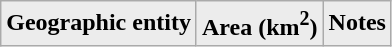<table class="sortable wikitable">
<tr bgcolor="#ececec">
<td><strong>Geographic entity</strong></td>
<td><strong>Area (km<sup>2</sup>)</strong></td>
<td><strong>Notes</strong><br>
</td>
</tr>
</table>
